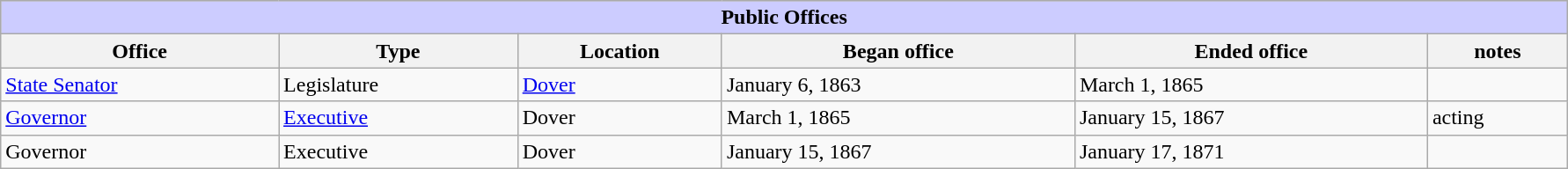<table class=wikitable style="width: 94%" style="text-align: center;" align="center">
<tr bgcolor=#cccccc>
<th colspan=7 style="background: #ccccff;">Public Offices</th>
</tr>
<tr>
<th><strong>Office</strong></th>
<th><strong>Type</strong></th>
<th><strong>Location</strong></th>
<th><strong>Began office</strong></th>
<th><strong>Ended office</strong></th>
<th><strong>notes</strong></th>
</tr>
<tr>
<td><a href='#'>State Senator</a></td>
<td>Legislature</td>
<td><a href='#'>Dover</a></td>
<td>January 6, 1863</td>
<td>March 1, 1865</td>
<td></td>
</tr>
<tr>
<td><a href='#'>Governor</a></td>
<td><a href='#'>Executive</a></td>
<td>Dover</td>
<td>March 1, 1865</td>
<td>January 15, 1867</td>
<td>acting</td>
</tr>
<tr>
<td>Governor</td>
<td>Executive</td>
<td>Dover</td>
<td>January 15, 1867</td>
<td>January 17, 1871</td>
<td></td>
</tr>
</table>
